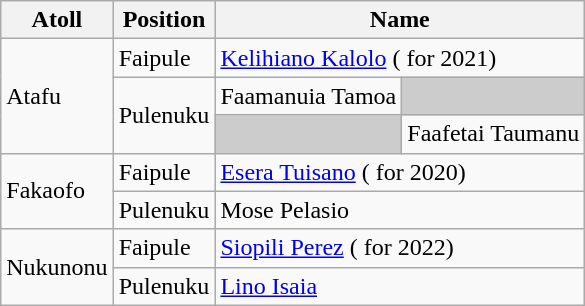<table class="wikitable">
<tr>
<th>Atoll</th>
<th>Position</th>
<th colspan=2>Name</th>
</tr>
<tr>
<td rowspan=3>Atafu</td>
<td>Faipule</td>
<td colspan=2><a href='#'>Kelihiano Kalolo</a> ( for 2021)</td>
</tr>
<tr>
<td rowspan=2>Pulenuku</td>
<td>Faamanuia Tamoa</td>
<td bgcolor="#CCCCCC"></td>
</tr>
<tr>
<td bgcolor="#CCCCCC"></td>
<td>Faafetai Taumanu</td>
</tr>
<tr>
<td rowspan=2>Fakaofo</td>
<td>Faipule</td>
<td colspan=2><a href='#'>Esera Tuisano</a> ( for 2020)</td>
</tr>
<tr>
<td>Pulenuku</td>
<td colspan=2>Mose Pelasio</td>
</tr>
<tr>
<td rowspan=2>Nukunonu</td>
<td>Faipule</td>
<td colspan=2><a href='#'>Siopili Perez</a> ( for 2022)</td>
</tr>
<tr>
<td>Pulenuku</td>
<td colspan=2><a href='#'>Lino Isaia</a></td>
</tr>
</table>
